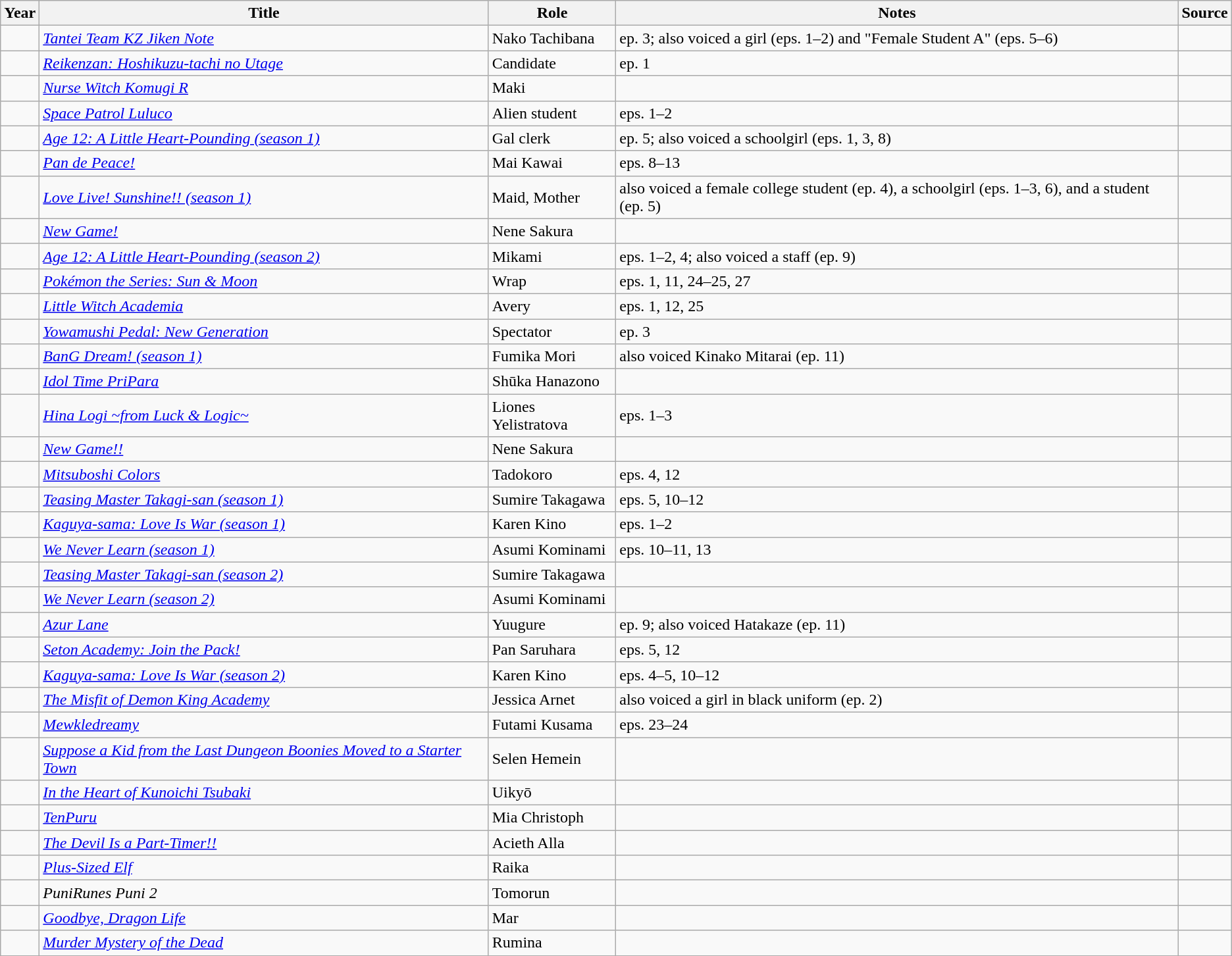<table class="wikitable sortable plainrowheaders">
<tr>
<th>Year</th>
<th class="unsortable">Title</th>
<th class="unsortable">Role</th>
<th class="unsortable">Notes</th>
<th class="unsortable">Source</th>
</tr>
<tr>
<td></td>
<td><em><a href='#'>Tantei Team KZ Jiken Note</a></em></td>
<td>Nako Tachibana</td>
<td>ep. 3; also voiced a girl (eps. 1–2) and "Female Student A" (eps. 5–6)</td>
<td></td>
</tr>
<tr>
<td></td>
<td><em><a href='#'>Reikenzan: Hoshikuzu-tachi no Utage</a></em></td>
<td>Candidate</td>
<td>ep. 1</td>
<td></td>
</tr>
<tr>
<td></td>
<td><em><a href='#'>Nurse Witch Komugi R</a></em></td>
<td>Maki</td>
<td></td>
<td></td>
</tr>
<tr>
<td></td>
<td><em><a href='#'>Space Patrol Luluco</a></em></td>
<td>Alien student</td>
<td>eps. 1–2</td>
<td></td>
</tr>
<tr>
<td></td>
<td><em><a href='#'>Age 12: A Little Heart-Pounding (season 1)</a></em></td>
<td>Gal clerk</td>
<td>ep. 5; also voiced a schoolgirl (eps. 1, 3, 8)</td>
<td></td>
</tr>
<tr>
<td></td>
<td><em><a href='#'>Pan de Peace!</a></em></td>
<td>Mai Kawai</td>
<td>eps. 8–13</td>
<td></td>
</tr>
<tr>
<td></td>
<td><em><a href='#'>Love Live! Sunshine!! (season 1)</a></em></td>
<td>Maid, Mother</td>
<td>also voiced a female college student (ep. 4), a schoolgirl (eps. 1–3, 6), and a student (ep. 5)</td>
<td></td>
</tr>
<tr>
<td></td>
<td><em><a href='#'>New Game!</a></em></td>
<td>Nene Sakura</td>
<td></td>
<td></td>
</tr>
<tr>
<td></td>
<td><em><a href='#'>Age 12: A Little Heart-Pounding (season 2)</a></em></td>
<td>Mikami</td>
<td>eps. 1–2, 4; also voiced a staff (ep. 9)</td>
<td></td>
</tr>
<tr>
<td></td>
<td><em><a href='#'>Pokémon the Series: Sun & Moon</a></em></td>
<td>Wrap</td>
<td>eps. 1, 11, 24–25, 27</td>
<td></td>
</tr>
<tr>
<td></td>
<td><em><a href='#'>Little Witch Academia</a></em></td>
<td>Avery</td>
<td>eps. 1, 12, 25</td>
<td></td>
</tr>
<tr>
<td></td>
<td><em><a href='#'>Yowamushi Pedal: New Generation</a></em></td>
<td>Spectator</td>
<td>ep. 3</td>
<td></td>
</tr>
<tr>
<td></td>
<td><em><a href='#'>BanG Dream! (season 1)</a></em></td>
<td>Fumika Mori</td>
<td>also voiced Kinako Mitarai (ep. 11)</td>
<td></td>
</tr>
<tr>
<td></td>
<td><em><a href='#'>Idol Time PriPara</a></em></td>
<td>Shūka Hanazono</td>
<td></td>
<td></td>
</tr>
<tr>
<td></td>
<td><em><a href='#'>Hina Logi ~from Luck & Logic~</a></em></td>
<td>Liones Yelistratova</td>
<td>eps. 1–3</td>
<td></td>
</tr>
<tr>
<td></td>
<td><em><a href='#'>New Game!!</a></em></td>
<td>Nene Sakura</td>
<td></td>
<td></td>
</tr>
<tr>
<td></td>
<td><em><a href='#'>Mitsuboshi Colors</a></em></td>
<td>Tadokoro</td>
<td>eps. 4, 12</td>
<td></td>
</tr>
<tr>
<td></td>
<td><em><a href='#'>Teasing Master Takagi-san (season 1)</a></em></td>
<td>Sumire Takagawa</td>
<td>eps. 5, 10–12</td>
<td></td>
</tr>
<tr>
<td></td>
<td><em><a href='#'>Kaguya-sama: Love Is War (season 1)</a></em></td>
<td>Karen Kino</td>
<td>eps. 1–2</td>
<td></td>
</tr>
<tr>
<td></td>
<td><em><a href='#'>We Never Learn (season 1)</a></em></td>
<td>Asumi Kominami</td>
<td>eps. 10–11, 13</td>
<td></td>
</tr>
<tr>
<td></td>
<td><em><a href='#'>Teasing Master Takagi-san (season 2)</a></em></td>
<td>Sumire Takagawa</td>
<td></td>
<td></td>
</tr>
<tr>
<td></td>
<td><em><a href='#'>We Never Learn (season 2)</a></em></td>
<td>Asumi Kominami</td>
<td></td>
<td></td>
</tr>
<tr>
<td></td>
<td><em><a href='#'>Azur Lane</a></em></td>
<td>Yuugure</td>
<td>ep. 9; also voiced Hatakaze (ep. 11)</td>
<td></td>
</tr>
<tr>
<td></td>
<td><em><a href='#'>Seton Academy: Join the Pack!</a></em></td>
<td>Pan Saruhara</td>
<td>eps. 5, 12</td>
<td></td>
</tr>
<tr>
<td></td>
<td><em><a href='#'>Kaguya-sama: Love Is War (season 2)</a></em></td>
<td>Karen Kino</td>
<td>eps. 4–5, 10–12</td>
<td></td>
</tr>
<tr>
<td></td>
<td><em><a href='#'>The Misfit of Demon King Academy</a></em></td>
<td>Jessica Arnet</td>
<td>also voiced a girl in black uniform (ep. 2)</td>
<td></td>
</tr>
<tr>
<td></td>
<td><em><a href='#'>Mewkledreamy</a></em></td>
<td>Futami Kusama</td>
<td>eps. 23–24</td>
<td></td>
</tr>
<tr>
<td></td>
<td><em><a href='#'>Suppose a Kid from the Last Dungeon Boonies Moved to a Starter Town</a></em></td>
<td>Selen Hemein</td>
<td></td>
<td></td>
</tr>
<tr>
<td></td>
<td><em><a href='#'>In the Heart of Kunoichi Tsubaki</a></em></td>
<td>Uikyō</td>
<td></td>
<td></td>
</tr>
<tr>
<td></td>
<td><em><a href='#'>TenPuru</a></em></td>
<td>Mia Christoph</td>
<td></td>
<td></td>
</tr>
<tr>
<td></td>
<td><em><a href='#'>The Devil Is a Part-Timer!!</a></em></td>
<td>Acieth Alla</td>
<td></td>
<td></td>
</tr>
<tr>
<td></td>
<td><em><a href='#'>Plus-Sized Elf</a></em></td>
<td>Raika</td>
<td></td>
<td></td>
</tr>
<tr>
<td></td>
<td><em>PuniRunes Puni 2</em></td>
<td>Tomorun</td>
<td></td>
<td></td>
</tr>
<tr>
<td></td>
<td><em><a href='#'>Goodbye, Dragon Life</a></em></td>
<td>Mar</td>
<td></td>
<td></td>
</tr>
<tr>
<td></td>
<td><em><a href='#'>Murder Mystery of the Dead</a></em></td>
<td>Rumina</td>
<td></td>
<td></td>
</tr>
<tr>
</tr>
</table>
